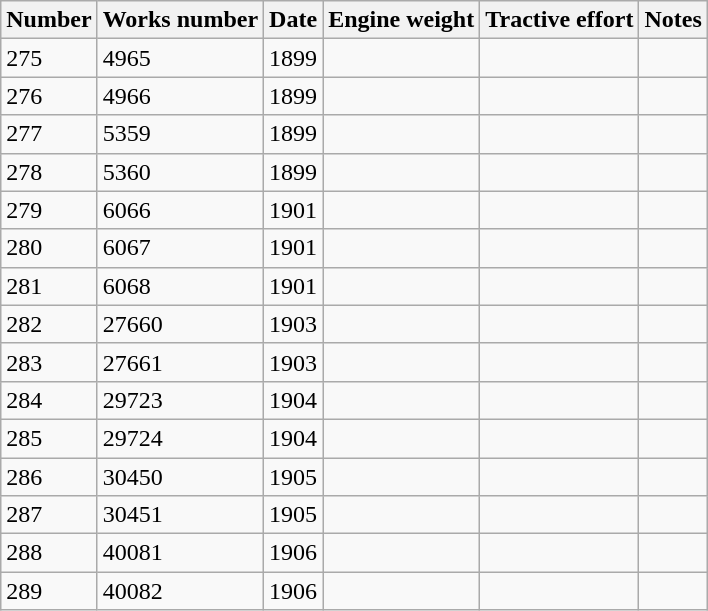<table class="wikitable">
<tr>
<th>Number</th>
<th>Works number</th>
<th>Date</th>
<th>Engine weight</th>
<th>Tractive effort</th>
<th>Notes</th>
</tr>
<tr>
<td>275</td>
<td>4965</td>
<td>1899</td>
<td></td>
<td></td>
<td></td>
</tr>
<tr>
<td>276</td>
<td>4966</td>
<td>1899</td>
<td></td>
<td></td>
<td></td>
</tr>
<tr>
<td>277</td>
<td>5359</td>
<td>1899</td>
<td></td>
<td></td>
<td></td>
</tr>
<tr>
<td>278</td>
<td>5360</td>
<td>1899</td>
<td></td>
<td></td>
<td></td>
</tr>
<tr>
<td>279</td>
<td>6066</td>
<td>1901</td>
<td></td>
<td></td>
<td></td>
</tr>
<tr>
<td>280</td>
<td>6067</td>
<td>1901</td>
<td></td>
<td></td>
<td></td>
</tr>
<tr>
<td>281</td>
<td>6068</td>
<td>1901</td>
<td></td>
<td></td>
<td></td>
</tr>
<tr>
<td>282</td>
<td>27660</td>
<td>1903</td>
<td></td>
<td></td>
<td></td>
</tr>
<tr>
<td>283</td>
<td>27661</td>
<td>1903</td>
<td></td>
<td></td>
<td></td>
</tr>
<tr>
<td>284</td>
<td>29723</td>
<td>1904</td>
<td></td>
<td></td>
<td></td>
</tr>
<tr>
<td>285</td>
<td>29724</td>
<td>1904</td>
<td></td>
<td></td>
<td></td>
</tr>
<tr>
<td>286</td>
<td>30450</td>
<td>1905</td>
<td></td>
<td></td>
<td></td>
</tr>
<tr>
<td>287</td>
<td>30451</td>
<td>1905</td>
<td></td>
<td></td>
<td></td>
</tr>
<tr>
<td>288</td>
<td>40081</td>
<td>1906</td>
<td></td>
<td></td>
<td></td>
</tr>
<tr>
<td>289</td>
<td>40082</td>
<td>1906</td>
<td></td>
<td></td>
<td></td>
</tr>
</table>
